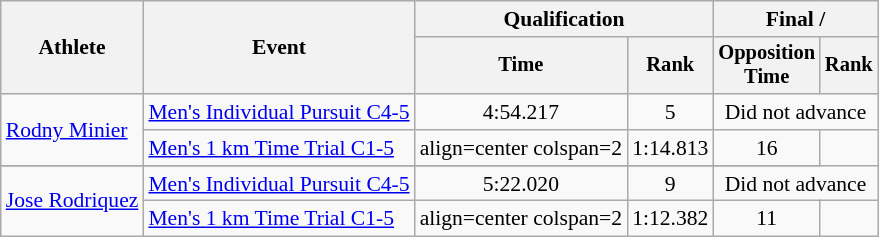<table class="wikitable" style="font-size:90%">
<tr>
<th rowspan=2>Athlete</th>
<th rowspan=2>Event</th>
<th colspan=2>Qualification</th>
<th colspan=2>Final / </th>
</tr>
<tr style="font-size:95%">
<th>Time</th>
<th>Rank</th>
<th>Opposition<br>Time</th>
<th>Rank</th>
</tr>
<tr align=center>
<td align=left rowspan=2><a href='#'>Rodny Minier</a></td>
<td align=left><a href='#'>Men's Individual Pursuit C4-5</a></td>
<td>4:54.217</td>
<td>5</td>
<td colspan=2>Did not advance</td>
</tr>
<tr align=center>
<td align=left><a href='#'>Men's 1 km Time Trial C1-5</a></td>
<td>align=center colspan=2 </td>
<td>1:14.813</td>
<td>16</td>
</tr>
<tr>
</tr>
<tr align=center>
<td align=left rowspan=2><a href='#'>Jose Rodriquez</a></td>
<td align=left><a href='#'>Men's Individual Pursuit C4-5</a></td>
<td>5:22.020</td>
<td>9</td>
<td colspan=2>Did not advance</td>
</tr>
<tr align=center>
<td align=left><a href='#'>Men's 1 km Time Trial C1-5</a></td>
<td>align=center colspan=2 </td>
<td>1:12.382</td>
<td>11</td>
</tr>
</table>
